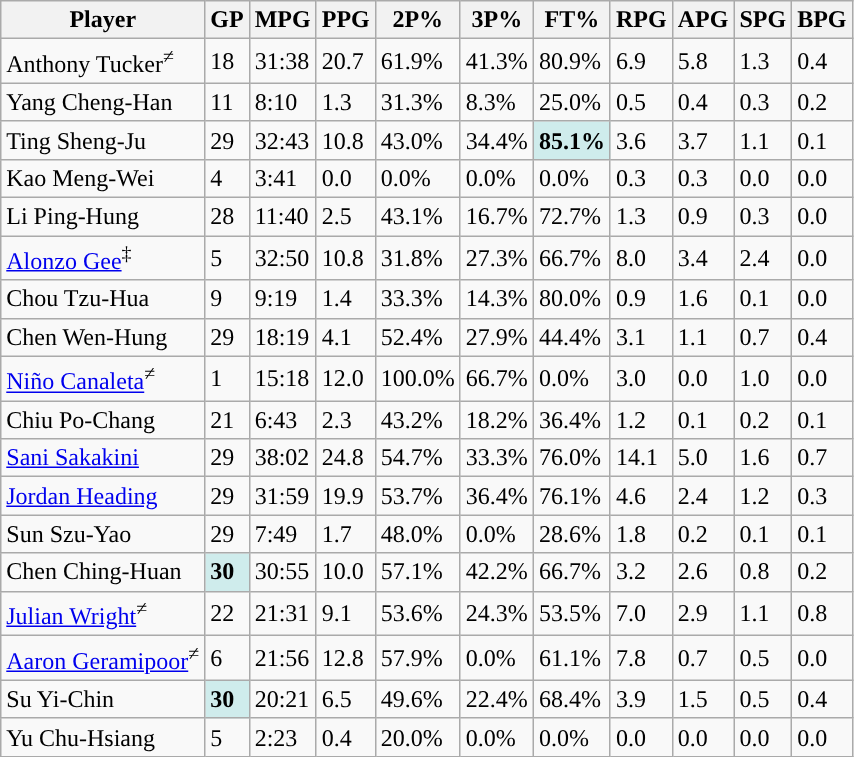<table class="wikitable">
<tr>
<th>Player</th>
<th>GP</th>
<th>MPG</th>
<th>PPG</th>
<th>2P%</th>
<th>3P%</th>
<th>FT%</th>
<th>RPG</th>
<th>APG</th>
<th>SPG</th>
<th>BPG</th>
</tr>
<tr>
<td>Anthony Tucker<sup>≠</sup></td>
<td>18</td>
<td>31:38</td>
<td>20.7</td>
<td>61.9%</td>
<td>41.3%</td>
<td>80.9%</td>
<td>6.9</td>
<td>5.8</td>
<td>1.3</td>
<td>0.4</td>
</tr>
<tr>
<td>Yang Cheng-Han</td>
<td>11</td>
<td>8:10</td>
<td>1.3</td>
<td>31.3%</td>
<td>8.3%</td>
<td>25.0%</td>
<td>0.5</td>
<td>0.4</td>
<td>0.3</td>
<td>0.2</td>
</tr>
<tr>
<td>Ting Sheng-Ju</td>
<td>29</td>
<td>32:43</td>
<td>10.8</td>
<td>43.0%</td>
<td>34.4%</td>
<td style="background-color: #CFECEC"><strong>85.1%</strong></td>
<td>3.6</td>
<td>3.7</td>
<td>1.1</td>
<td>0.1</td>
</tr>
<tr>
<td>Kao Meng-Wei</td>
<td>4</td>
<td>3:41</td>
<td>0.0</td>
<td>0.0%</td>
<td>0.0%</td>
<td>0.0%</td>
<td>0.3</td>
<td>0.3</td>
<td>0.0</td>
<td>0.0</td>
</tr>
<tr>
<td>Li Ping-Hung</td>
<td>28</td>
<td>11:40</td>
<td>2.5</td>
<td>43.1%</td>
<td>16.7%</td>
<td>72.7%</td>
<td>1.3</td>
<td>0.9</td>
<td>0.3</td>
<td>0.0</td>
</tr>
<tr>
<td><a href='#'>Alonzo Gee</a><sup>‡</sup></td>
<td>5</td>
<td>32:50</td>
<td>10.8</td>
<td>31.8%</td>
<td>27.3%</td>
<td>66.7%</td>
<td>8.0</td>
<td>3.4</td>
<td>2.4</td>
<td>0.0</td>
</tr>
<tr>
<td>Chou Tzu-Hua</td>
<td>9</td>
<td>9:19</td>
<td>1.4</td>
<td>33.3%</td>
<td>14.3%</td>
<td>80.0%</td>
<td>0.9</td>
<td>1.6</td>
<td>0.1</td>
<td>0.0</td>
</tr>
<tr>
<td>Chen Wen-Hung</td>
<td>29</td>
<td>18:19</td>
<td>4.1</td>
<td>52.4%</td>
<td>27.9%</td>
<td>44.4%</td>
<td>3.1</td>
<td>1.1</td>
<td>0.7</td>
<td>0.4</td>
</tr>
<tr>
<td><a href='#'>Niño Canaleta</a><sup>≠</sup></td>
<td>1</td>
<td>15:18</td>
<td>12.0</td>
<td>100.0%</td>
<td>66.7%</td>
<td>0.0%</td>
<td>3.0</td>
<td>0.0</td>
<td>1.0</td>
<td>0.0</td>
</tr>
<tr>
<td>Chiu Po-Chang</td>
<td>21</td>
<td>6:43</td>
<td>2.3</td>
<td>43.2%</td>
<td>18.2%</td>
<td>36.4%</td>
<td>1.2</td>
<td>0.1</td>
<td>0.2</td>
<td>0.1</td>
</tr>
<tr>
<td><a href='#'>Sani Sakakini</a></td>
<td>29</td>
<td>38:02</td>
<td>24.8</td>
<td>54.7%</td>
<td>33.3%</td>
<td>76.0%</td>
<td>14.1</td>
<td>5.0</td>
<td>1.6</td>
<td>0.7</td>
</tr>
<tr>
<td><a href='#'>Jordan Heading</a></td>
<td>29</td>
<td>31:59</td>
<td>19.9</td>
<td>53.7%</td>
<td>36.4%</td>
<td>76.1%</td>
<td>4.6</td>
<td>2.4</td>
<td>1.2</td>
<td>0.3</td>
</tr>
<tr>
<td>Sun Szu-Yao</td>
<td>29</td>
<td>7:49</td>
<td>1.7</td>
<td>48.0%</td>
<td>0.0%</td>
<td>28.6%</td>
<td>1.8</td>
<td>0.2</td>
<td>0.1</td>
<td>0.1</td>
</tr>
<tr>
<td>Chen Ching-Huan</td>
<td style="background-color: #CFECEC"><strong>30</strong></td>
<td>30:55</td>
<td>10.0</td>
<td>57.1%</td>
<td>42.2%</td>
<td>66.7%</td>
<td>3.2</td>
<td>2.6</td>
<td>0.8</td>
<td>0.2</td>
</tr>
<tr>
<td><a href='#'>Julian Wright</a><sup>≠</sup></td>
<td>22</td>
<td>21:31</td>
<td>9.1</td>
<td>53.6%</td>
<td>24.3%</td>
<td>53.5%</td>
<td>7.0</td>
<td>2.9</td>
<td>1.1</td>
<td>0.8</td>
</tr>
<tr>
<td><a href='#'>Aaron Geramipoor</a><sup>≠</sup></td>
<td>6</td>
<td>21:56</td>
<td>12.8</td>
<td>57.9%</td>
<td>0.0%</td>
<td>61.1%</td>
<td>7.8</td>
<td>0.7</td>
<td>0.5</td>
<td>0.0</td>
</tr>
<tr>
<td>Su Yi-Chin</td>
<td style="background-color: #CFECEC"><strong>30</strong></td>
<td>20:21</td>
<td>6.5</td>
<td>49.6%</td>
<td>22.4%</td>
<td>68.4%</td>
<td>3.9</td>
<td>1.5</td>
<td>0.5</td>
<td>0.4</td>
</tr>
<tr>
<td>Yu Chu-Hsiang</td>
<td>5</td>
<td>2:23</td>
<td>0.4</td>
<td>20.0%</td>
<td>0.0%</td>
<td>0.0%</td>
<td>0.0</td>
<td>0.0</td>
<td>0.0</td>
<td>0.0</td>
</tr>
</table>
